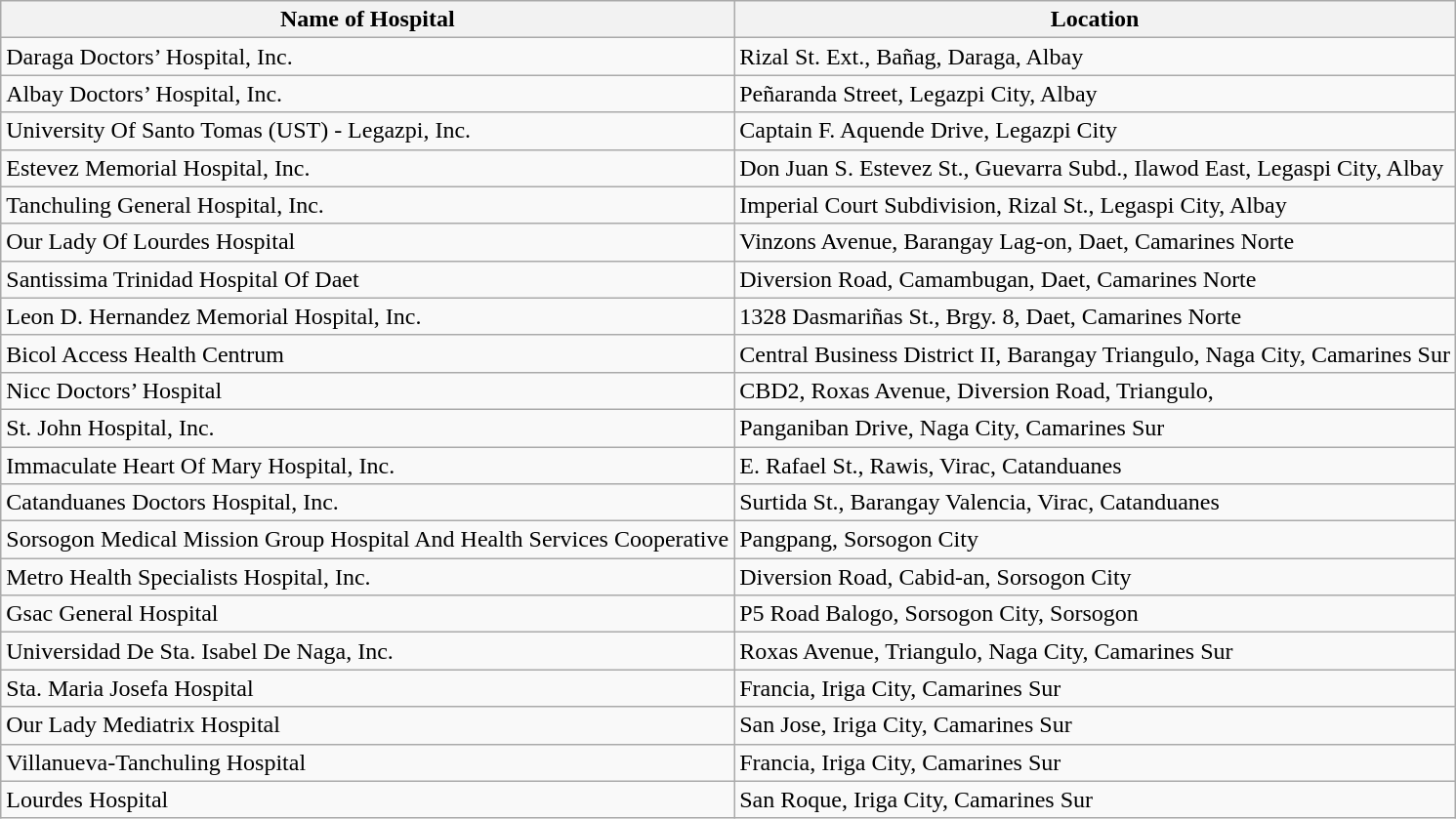<table class="wikitable">
<tr>
<th>Name of Hospital</th>
<th>Location</th>
</tr>
<tr style="vertical-align:middle;">
<td>Daraga Doctors’ Hospital, Inc.</td>
<td>Rizal St. Ext., Bañag, Daraga, Albay</td>
</tr>
<tr style="vertical-align:middle;">
<td>Albay Doctors’ Hospital, Inc.</td>
<td>Peñaranda Street, Legazpi City, Albay</td>
</tr>
<tr style="vertical-align:middle;">
<td>University Of Santo Tomas (UST) - Legazpi, Inc.</td>
<td>Captain F. Aquende Drive, Legazpi City</td>
</tr>
<tr style="vertical-align:middle;">
<td>Estevez Memorial Hospital, Inc.</td>
<td>Don Juan S. Estevez St., Guevarra Subd., Ilawod East, Legaspi City, Albay</td>
</tr>
<tr style="vertical-align:middle;">
<td>Tanchuling General Hospital, Inc.</td>
<td>Imperial Court Subdivision, Rizal St., Legaspi City, Albay</td>
</tr>
<tr style="vertical-align:middle;">
<td>Our Lady Of Lourdes Hospital</td>
<td>Vinzons Avenue, Barangay Lag-on, Daet, Camarines Norte</td>
</tr>
<tr style="vertical-align:middle;">
<td>Santissima Trinidad Hospital Of Daet</td>
<td>Diversion Road, Camambugan, Daet, Camarines Norte</td>
</tr>
<tr style="vertical-align:middle;">
<td>Leon D. Hernandez Memorial Hospital, Inc.</td>
<td>1328 Dasmariñas St., Brgy. 8, Daet, Camarines Norte</td>
</tr>
<tr style="vertical-align:middle;">
<td>Bicol Access Health Centrum</td>
<td>Central Business District II, Barangay Triangulo, Naga City, Camarines Sur</td>
</tr>
<tr style="vertical-align:middle;">
<td>Nicc Doctors’ Hospital</td>
<td>CBD2, Roxas Avenue, Diversion Road, Triangulo,</td>
</tr>
<tr style="vertical-align:middle;">
<td>St. John Hospital, Inc.</td>
<td>Panganiban Drive, Naga City, Camarines Sur</td>
</tr>
<tr style="vertical-align:middle;">
<td>Immaculate Heart Of Mary Hospital, Inc.</td>
<td>E. Rafael St., Rawis, Virac, Catanduanes</td>
</tr>
<tr style="vertical-align:middle;">
<td>Catanduanes Doctors Hospital, Inc.</td>
<td>Surtida St., Barangay Valencia, Virac, Catanduanes</td>
</tr>
<tr style="vertical-align:middle;">
<td>Sorsogon Medical Mission Group Hospital And Health Services Cooperative</td>
<td>Pangpang, Sorsogon City</td>
</tr>
<tr style="vertical-align:middle;">
<td>Metro Health Specialists Hospital, Inc.</td>
<td>Diversion Road, Cabid-an, Sorsogon City</td>
</tr>
<tr style="vertical-align:middle;">
<td>Gsac General Hospital</td>
<td>P5 Road Balogo, Sorsogon City, Sorsogon</td>
</tr>
<tr style="vertical-align:middle;">
<td>Universidad De Sta. Isabel De Naga, Inc.</td>
<td>Roxas Avenue, Triangulo, Naga City, Camarines Sur</td>
</tr>
<tr style="vertical-align:middle;">
<td>Sta. Maria Josefa Hospital</td>
<td>Francia, Iriga City, Camarines Sur</td>
</tr>
<tr style="vertical-align:middle;">
<td>Our Lady Mediatrix Hospital</td>
<td>San Jose, Iriga City, Camarines Sur</td>
</tr>
<tr style="vertical-align:middle;">
<td>Villanueva-Tanchuling Hospital</td>
<td>Francia, Iriga City, Camarines Sur</td>
</tr>
<tr style="vertical-align:middle;">
<td>Lourdes Hospital</td>
<td>San Roque, Iriga City, Camarines Sur</td>
</tr>
</table>
